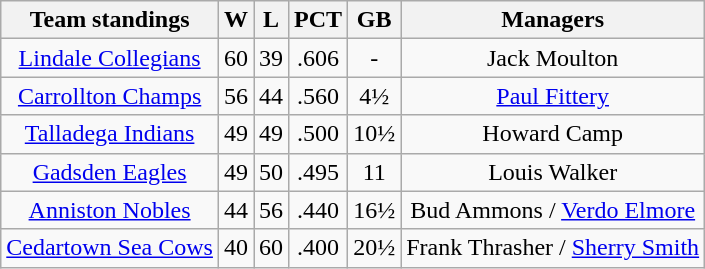<table class="wikitable" style="text-align:center">
<tr>
<th>Team standings</th>
<th>W</th>
<th>L</th>
<th>PCT</th>
<th>GB</th>
<th>Managers</th>
</tr>
<tr>
<td><a href='#'>Lindale Collegians</a></td>
<td>60</td>
<td>39</td>
<td>.606</td>
<td>-</td>
<td>Jack Moulton</td>
</tr>
<tr>
<td><a href='#'>Carrollton Champs</a></td>
<td>56</td>
<td>44</td>
<td>.560</td>
<td>4½</td>
<td><a href='#'>Paul Fittery</a></td>
</tr>
<tr>
<td><a href='#'>Talladega Indians</a></td>
<td>49</td>
<td>49</td>
<td>.500</td>
<td>10½</td>
<td>Howard Camp</td>
</tr>
<tr>
<td><a href='#'>Gadsden Eagles</a></td>
<td>49</td>
<td>50</td>
<td>.495</td>
<td>11</td>
<td>Louis Walker</td>
</tr>
<tr>
<td><a href='#'>Anniston Nobles</a></td>
<td>44</td>
<td>56</td>
<td>.440</td>
<td>16½</td>
<td>Bud Ammons / <a href='#'>Verdo Elmore</a></td>
</tr>
<tr>
<td><a href='#'>Cedartown Sea Cows</a></td>
<td>40</td>
<td>60</td>
<td>.400</td>
<td>20½</td>
<td>Frank Thrasher / <a href='#'>Sherry Smith</a></td>
</tr>
</table>
